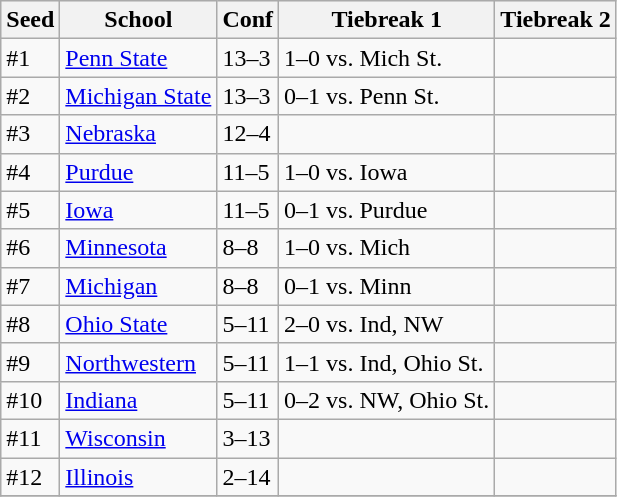<table class="wikitable">
<tr style="background:#efefef;">
<th>Seed</th>
<th>School</th>
<th>Conf</th>
<th>Tiebreak 1</th>
<th>Tiebreak 2</th>
</tr>
<tr>
<td>#1</td>
<td><a href='#'>Penn State</a></td>
<td>13–3</td>
<td>1–0 vs. Mich St.</td>
<td></td>
</tr>
<tr>
<td>#2</td>
<td><a href='#'>Michigan State</a></td>
<td>13–3</td>
<td>0–1 vs. Penn St.</td>
<td></td>
</tr>
<tr>
<td>#3</td>
<td><a href='#'>Nebraska</a></td>
<td>12–4</td>
<td></td>
<td></td>
</tr>
<tr>
<td>#4</td>
<td><a href='#'>Purdue</a></td>
<td>11–5</td>
<td>1–0 vs. Iowa</td>
<td></td>
</tr>
<tr>
<td>#5</td>
<td><a href='#'>Iowa</a></td>
<td>11–5</td>
<td>0–1 vs. Purdue</td>
<td></td>
</tr>
<tr>
<td>#6</td>
<td><a href='#'>Minnesota</a></td>
<td>8–8</td>
<td>1–0 vs. Mich</td>
<td></td>
</tr>
<tr>
<td>#7</td>
<td><a href='#'>Michigan</a></td>
<td>8–8</td>
<td>0–1 vs. Minn</td>
<td></td>
</tr>
<tr>
<td>#8</td>
<td><a href='#'>Ohio State</a></td>
<td>5–11</td>
<td>2–0 vs. Ind, NW</td>
<td></td>
</tr>
<tr>
<td>#9</td>
<td><a href='#'>Northwestern</a></td>
<td>5–11</td>
<td>1–1 vs. Ind, Ohio St.</td>
<td></td>
</tr>
<tr>
<td>#10</td>
<td><a href='#'>Indiana</a></td>
<td>5–11</td>
<td>0–2 vs. NW, Ohio St.</td>
<td></td>
</tr>
<tr>
<td>#11</td>
<td><a href='#'>Wisconsin</a></td>
<td>3–13</td>
<td></td>
<td></td>
</tr>
<tr>
<td>#12</td>
<td><a href='#'>Illinois</a></td>
<td>2–14</td>
<td></td>
<td></td>
</tr>
<tr>
</tr>
</table>
